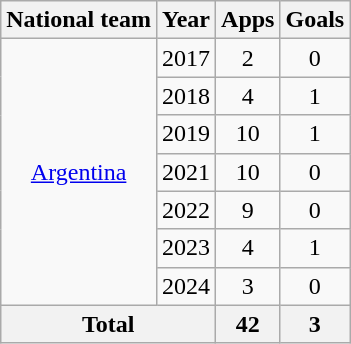<table class="wikitable" style="text-align:center">
<tr>
<th>National team</th>
<th>Year</th>
<th>Apps</th>
<th>Goals</th>
</tr>
<tr>
<td rowspan="7"><a href='#'>Argentina</a></td>
<td>2017</td>
<td>2</td>
<td>0</td>
</tr>
<tr>
<td>2018</td>
<td>4</td>
<td>1</td>
</tr>
<tr>
<td>2019</td>
<td>10</td>
<td>1</td>
</tr>
<tr>
<td>2021</td>
<td>10</td>
<td>0</td>
</tr>
<tr>
<td>2022</td>
<td>9</td>
<td>0</td>
</tr>
<tr>
<td>2023</td>
<td>4</td>
<td>1</td>
</tr>
<tr>
<td>2024</td>
<td>3</td>
<td>0</td>
</tr>
<tr>
<th colspan="2">Total</th>
<th>42</th>
<th>3</th>
</tr>
</table>
